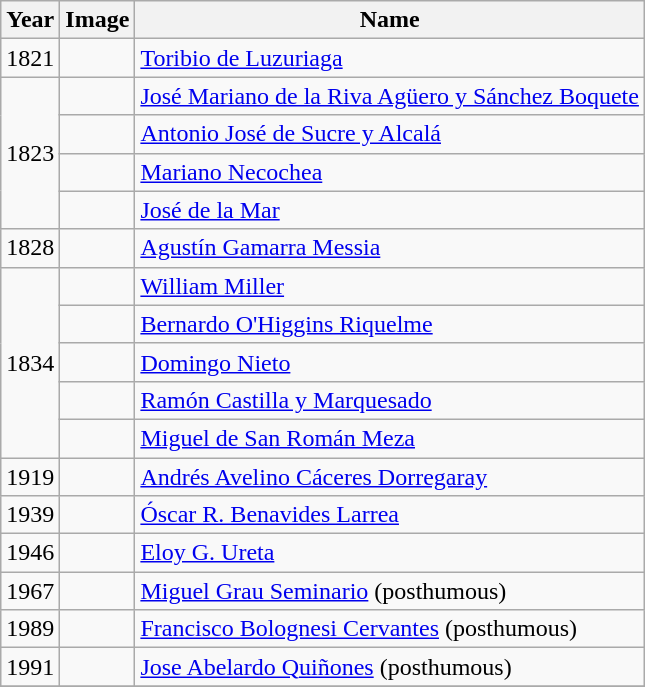<table class="wikitable">
<tr>
<th>Year</th>
<th>Image</th>
<th>Name</th>
</tr>
<tr>
<td>1821</td>
<td></td>
<td><a href='#'>Toribio de Luzuriaga</a></td>
</tr>
<tr>
<td rowspan="4">1823</td>
<td></td>
<td><a href='#'>José Mariano de la Riva Agüero y Sánchez Boquete</a></td>
</tr>
<tr>
<td></td>
<td><a href='#'>Antonio José de Sucre y Alcalá</a></td>
</tr>
<tr>
<td></td>
<td><a href='#'>Mariano Necochea</a></td>
</tr>
<tr>
<td></td>
<td><a href='#'>José de la Mar</a></td>
</tr>
<tr>
<td>1828</td>
<td></td>
<td><a href='#'>Agustín Gamarra Messia</a></td>
</tr>
<tr>
<td rowspan="5">1834</td>
<td></td>
<td><a href='#'>William Miller</a></td>
</tr>
<tr>
<td></td>
<td><a href='#'>Bernardo O'Higgins Riquelme</a></td>
</tr>
<tr>
<td></td>
<td><a href='#'>Domingo Nieto</a></td>
</tr>
<tr>
<td></td>
<td><a href='#'>Ramón Castilla y Marquesado</a></td>
</tr>
<tr>
<td></td>
<td><a href='#'>Miguel de San Román Meza</a></td>
</tr>
<tr>
<td>1919</td>
<td></td>
<td><a href='#'>Andrés Avelino Cáceres Dorregaray</a></td>
</tr>
<tr>
<td>1939</td>
<td></td>
<td><a href='#'>Óscar R. Benavides Larrea</a></td>
</tr>
<tr>
<td>1946</td>
<td></td>
<td><a href='#'>Eloy G. Ureta</a></td>
</tr>
<tr>
<td>1967</td>
<td></td>
<td><a href='#'>Miguel Grau Seminario</a> (posthumous) </td>
</tr>
<tr>
<td>1989</td>
<td></td>
<td><a href='#'>Francisco Bolognesi Cervantes</a> (posthumous)</td>
</tr>
<tr>
<td>1991</td>
<td></td>
<td><a href='#'>Jose Abelardo Quiñones</a> (posthumous) </td>
</tr>
<tr>
</tr>
</table>
